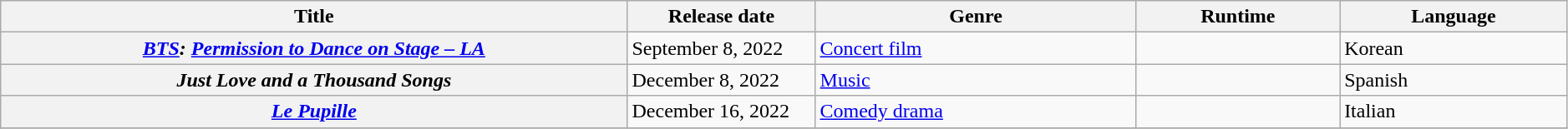<table class="wikitable plainrowheaders sortable" style="width:99%;">
<tr>
<th scope="col" style="width:40%;">Title</th>
<th scope="col" style="width:12%;">Release date</th>
<th>Genre</th>
<th>Runtime</th>
<th>Language</th>
</tr>
<tr>
<th scope="row"><em><a href='#'>BTS</a>: <a href='#'>Permission to Dance on Stage – LA</a></em></th>
<td>September 8, 2022</td>
<td><a href='#'>Concert film</a></td>
<td></td>
<td>Korean</td>
</tr>
<tr>
<th scope="row"><em>Just Love and a Thousand Songs</em></th>
<td>December 8, 2022</td>
<td><a href='#'>Music</a></td>
<td></td>
<td>Spanish</td>
</tr>
<tr>
<th scope="row"><em><a href='#'>Le Pupille</a></em></th>
<td>December 16, 2022</td>
<td><a href='#'>Comedy drama</a></td>
<td></td>
<td>Italian</td>
</tr>
<tr>
</tr>
</table>
